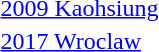<table>
<tr>
<td><a href='#'>2009 Kaohsiung</a></td>
<td></td>
<td></td>
<td></td>
</tr>
<tr>
<td><a href='#'>2017 Wroclaw</a></td>
<td></td>
<td></td>
<td></td>
</tr>
</table>
